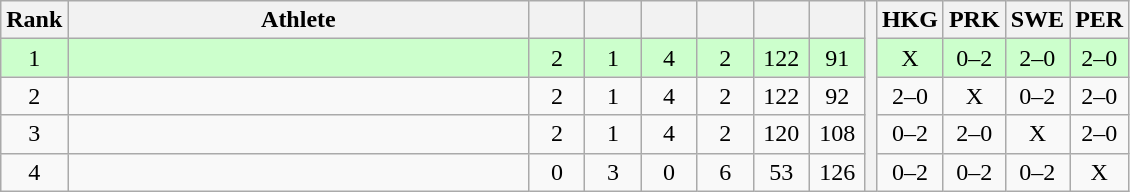<table class="wikitable" style="text-align:center">
<tr>
<th>Rank</th>
<th width=300>Athlete</th>
<th width=30></th>
<th width=30></th>
<th width=30></th>
<th width=30></th>
<th width=30></th>
<th width=30></th>
<th rowspan=5></th>
<th width=30>HKG</th>
<th width=30>PRK</th>
<th width=30>SWE</th>
<th width=30>PER</th>
</tr>
<tr style="background-color:#ccffcc;">
<td>1</td>
<td align=left></td>
<td>2</td>
<td>1</td>
<td>4</td>
<td>2</td>
<td>122</td>
<td>91</td>
<td>X</td>
<td>0–2</td>
<td>2–0</td>
<td>2–0</td>
</tr>
<tr>
<td>2</td>
<td align=left></td>
<td>2</td>
<td>1</td>
<td>4</td>
<td>2</td>
<td>122</td>
<td>92</td>
<td>2–0</td>
<td>X</td>
<td>0–2</td>
<td>2–0</td>
</tr>
<tr>
<td>3</td>
<td align=left></td>
<td>2</td>
<td>1</td>
<td>4</td>
<td>2</td>
<td>120</td>
<td>108</td>
<td>0–2</td>
<td>2–0</td>
<td>X</td>
<td>2–0</td>
</tr>
<tr>
<td>4</td>
<td align=left></td>
<td>0</td>
<td>3</td>
<td>0</td>
<td>6</td>
<td>53</td>
<td>126</td>
<td>0–2</td>
<td>0–2</td>
<td>0–2</td>
<td>X</td>
</tr>
</table>
